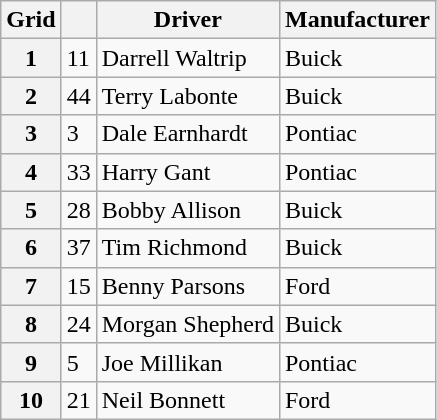<table class="wikitable">
<tr>
<th>Grid</th>
<th></th>
<th>Driver</th>
<th>Manufacturer</th>
</tr>
<tr>
<th>1</th>
<td>11</td>
<td>Darrell Waltrip</td>
<td>Buick</td>
</tr>
<tr>
<th>2</th>
<td>44</td>
<td>Terry Labonte</td>
<td>Buick</td>
</tr>
<tr>
<th>3</th>
<td>3</td>
<td>Dale Earnhardt</td>
<td>Pontiac</td>
</tr>
<tr>
<th>4</th>
<td>33</td>
<td>Harry Gant</td>
<td>Pontiac</td>
</tr>
<tr>
<th>5</th>
<td>28</td>
<td>Bobby Allison</td>
<td>Buick</td>
</tr>
<tr>
<th>6</th>
<td>37</td>
<td>Tim Richmond</td>
<td>Buick</td>
</tr>
<tr>
<th>7</th>
<td>15</td>
<td>Benny Parsons</td>
<td>Ford</td>
</tr>
<tr>
<th>8</th>
<td>24</td>
<td>Morgan Shepherd</td>
<td>Buick</td>
</tr>
<tr>
<th>9</th>
<td>5</td>
<td>Joe Millikan</td>
<td>Pontiac</td>
</tr>
<tr>
<th>10</th>
<td>21</td>
<td>Neil Bonnett</td>
<td>Ford</td>
</tr>
</table>
